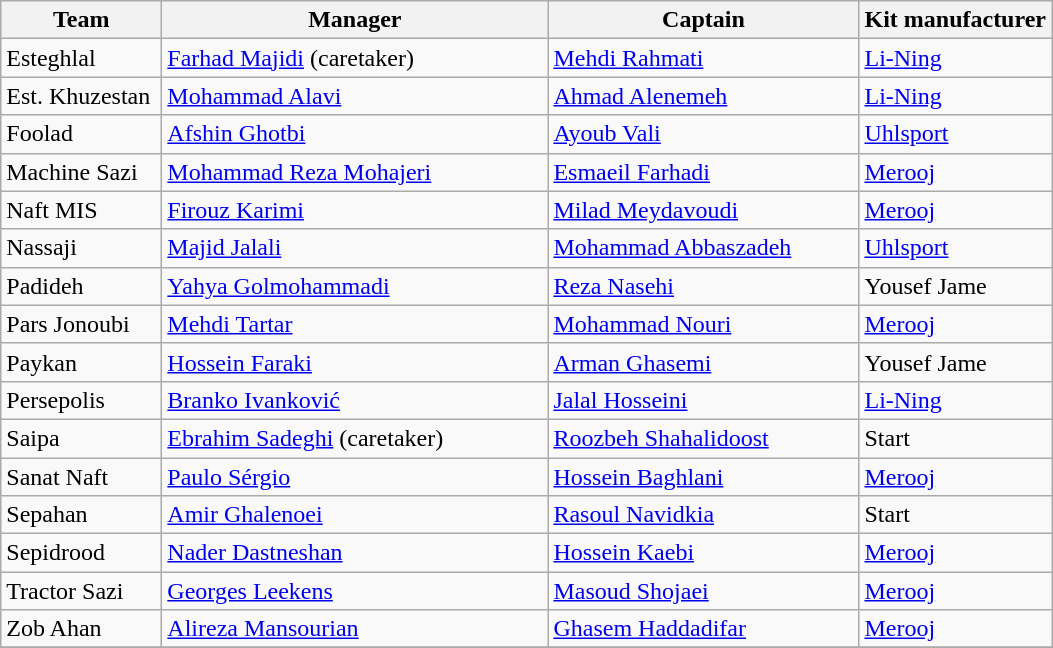<table class="wikitable sortable" style="text-align: left;">
<tr>
<th width="100">Team</th>
<th width="250">Manager</th>
<th width="200">Captain</th>
<th>Kit manufacturer</th>
</tr>
<tr>
<td>Esteghlal</td>
<td> <a href='#'>Farhad Majidi</a> (caretaker)</td>
<td> <a href='#'>Mehdi Rahmati</a></td>
<td> <a href='#'>Li-Ning</a></td>
</tr>
<tr>
<td>Est. Khuzestan</td>
<td> <a href='#'>Mohammad Alavi</a></td>
<td> <a href='#'>Ahmad Alenemeh</a></td>
<td> <a href='#'>Li-Ning</a></td>
</tr>
<tr>
<td>Foolad</td>
<td> <a href='#'>Afshin Ghotbi</a></td>
<td> <a href='#'>Ayoub Vali</a></td>
<td> <a href='#'>Uhlsport</a></td>
</tr>
<tr>
<td>Machine Sazi</td>
<td> <a href='#'>Mohammad Reza Mohajeri</a></td>
<td> <a href='#'>Esmaeil Farhadi</a></td>
<td> <a href='#'>Merooj</a></td>
</tr>
<tr>
<td>Naft MIS</td>
<td> <a href='#'>Firouz Karimi</a></td>
<td> <a href='#'>Milad Meydavoudi</a></td>
<td> <a href='#'>Merooj</a></td>
</tr>
<tr>
<td>Nassaji</td>
<td> <a href='#'>Majid Jalali</a></td>
<td> <a href='#'>Mohammad Abbaszadeh</a></td>
<td> <a href='#'>Uhlsport</a></td>
</tr>
<tr>
<td>Padideh</td>
<td> <a href='#'>Yahya Golmohammadi</a></td>
<td> <a href='#'>Reza Nasehi</a></td>
<td> Yousef Jame</td>
</tr>
<tr>
<td>Pars Jonoubi</td>
<td> <a href='#'>Mehdi Tartar</a></td>
<td> <a href='#'>Mohammad Nouri</a></td>
<td> <a href='#'>Merooj</a></td>
</tr>
<tr>
<td>Paykan</td>
<td> <a href='#'>Hossein Faraki</a></td>
<td> <a href='#'>Arman Ghasemi</a></td>
<td> Yousef Jame</td>
</tr>
<tr>
<td>Persepolis</td>
<td> <a href='#'>Branko Ivanković</a></td>
<td> <a href='#'>Jalal Hosseini</a></td>
<td> <a href='#'>Li-Ning</a></td>
</tr>
<tr>
<td>Saipa</td>
<td> <a href='#'>Ebrahim Sadeghi</a> (caretaker)</td>
<td> <a href='#'>Roozbeh Shahalidoost</a></td>
<td> Start</td>
</tr>
<tr>
<td>Sanat Naft</td>
<td> <a href='#'>Paulo Sérgio</a></td>
<td> <a href='#'>Hossein Baghlani</a></td>
<td> <a href='#'>Merooj</a></td>
</tr>
<tr>
<td>Sepahan</td>
<td> <a href='#'>Amir Ghalenoei</a></td>
<td> <a href='#'>Rasoul Navidkia</a></td>
<td> Start</td>
</tr>
<tr>
<td>Sepidrood</td>
<td> <a href='#'>Nader Dastneshan</a></td>
<td> <a href='#'>Hossein Kaebi</a></td>
<td> <a href='#'>Merooj</a></td>
</tr>
<tr>
<td>Tractor Sazi</td>
<td> <a href='#'>Georges Leekens</a></td>
<td> <a href='#'>Masoud Shojaei</a></td>
<td> <a href='#'>Merooj</a></td>
</tr>
<tr>
<td>Zob Ahan</td>
<td> <a href='#'>Alireza Mansourian</a></td>
<td> <a href='#'>Ghasem Haddadifar</a></td>
<td> <a href='#'>Merooj</a></td>
</tr>
<tr>
</tr>
</table>
